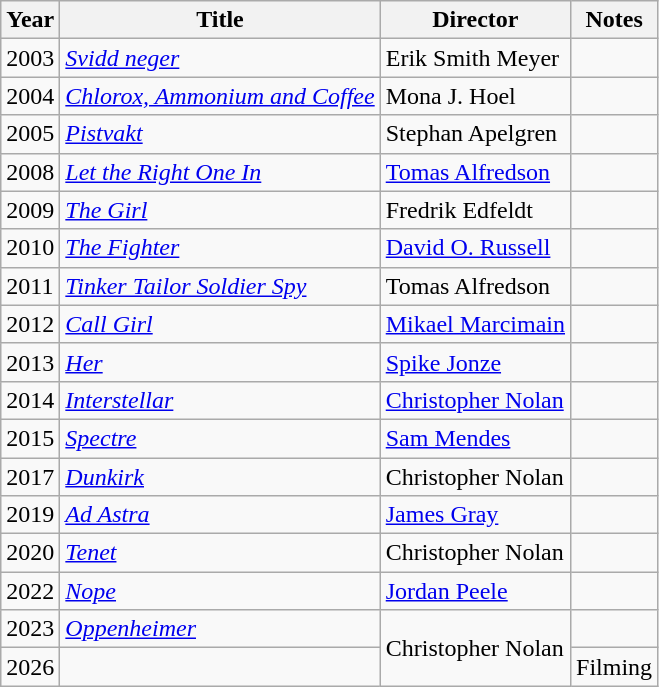<table class="wikitable">
<tr>
<th>Year</th>
<th>Title</th>
<th>Director</th>
<th>Notes</th>
</tr>
<tr>
<td>2003</td>
<td><em><a href='#'>Svidd neger</a></em></td>
<td>Erik Smith Meyer</td>
<td></td>
</tr>
<tr>
<td>2004</td>
<td><em><a href='#'>Chlorox, Ammonium and Coffee</a></em></td>
<td>Mona J. Hoel</td>
<td></td>
</tr>
<tr>
<td>2005</td>
<td><em><a href='#'>Pistvakt</a></em></td>
<td>Stephan Apelgren</td>
<td></td>
</tr>
<tr>
<td>2008</td>
<td><em><a href='#'>Let the Right One In</a></em></td>
<td><a href='#'>Tomas Alfredson</a></td>
<td></td>
</tr>
<tr>
<td>2009</td>
<td><em><a href='#'>The Girl</a></em></td>
<td>Fredrik Edfeldt</td>
<td></td>
</tr>
<tr>
<td>2010</td>
<td><em><a href='#'>The Fighter</a></em></td>
<td><a href='#'>David O. Russell</a></td>
<td></td>
</tr>
<tr>
<td>2011</td>
<td><em><a href='#'>Tinker Tailor Soldier Spy</a></em></td>
<td>Tomas Alfredson</td>
<td></td>
</tr>
<tr>
<td>2012</td>
<td><em><a href='#'>Call Girl</a></em></td>
<td><a href='#'>Mikael Marcimain</a></td>
<td></td>
</tr>
<tr>
<td>2013</td>
<td><em><a href='#'>Her</a></em></td>
<td><a href='#'>Spike Jonze</a></td>
<td></td>
</tr>
<tr>
<td>2014</td>
<td><em><a href='#'>Interstellar</a></em></td>
<td><a href='#'>Christopher Nolan</a></td>
<td></td>
</tr>
<tr>
<td>2015</td>
<td><em><a href='#'>Spectre</a></em></td>
<td><a href='#'>Sam Mendes</a></td>
<td></td>
</tr>
<tr>
<td>2017</td>
<td><em><a href='#'>Dunkirk</a></em></td>
<td>Christopher Nolan</td>
<td></td>
</tr>
<tr>
<td>2019</td>
<td><em><a href='#'>Ad Astra</a></em></td>
<td><a href='#'>James Gray</a></td>
<td></td>
</tr>
<tr>
<td>2020</td>
<td><em><a href='#'>Tenet</a></em></td>
<td>Christopher Nolan</td>
<td></td>
</tr>
<tr>
<td>2022</td>
<td><em><a href='#'>Nope</a></em></td>
<td><a href='#'>Jordan Peele</a></td>
<td></td>
</tr>
<tr>
<td>2023</td>
<td><em><a href='#'>Oppenheimer</a></em></td>
<td rowspan="2">Christopher Nolan</td>
<td></td>
</tr>
<tr>
<td>2026</td>
<td></td>
<td>Filming</td>
</tr>
</table>
